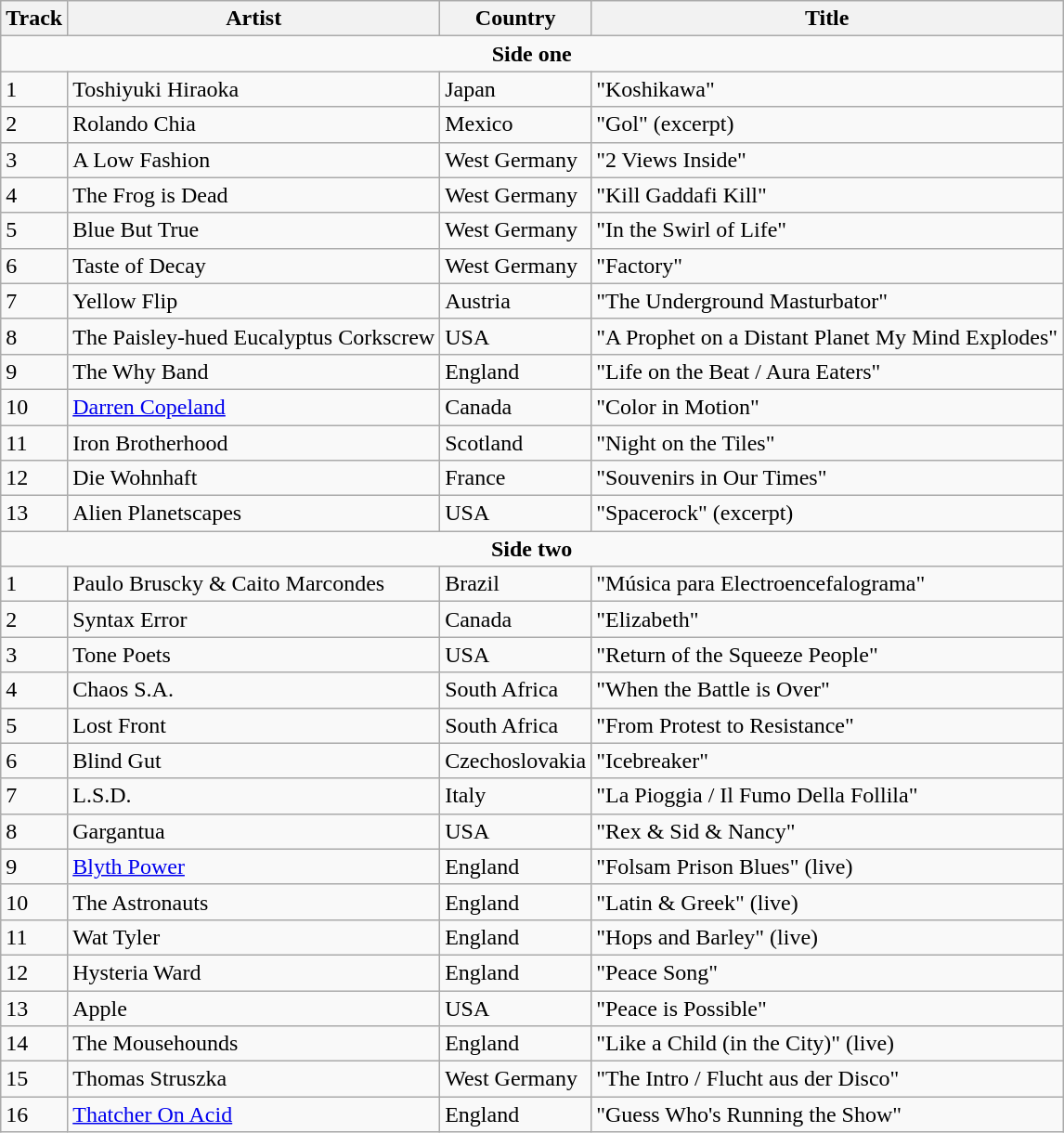<table class="wikitable">
<tr>
<th>Track</th>
<th>Artist</th>
<th>Country</th>
<th>Title</th>
</tr>
<tr>
<td colspan="4" align="center"><strong>Side one</strong></td>
</tr>
<tr>
<td>1</td>
<td>Toshiyuki Hiraoka</td>
<td>Japan</td>
<td>"Koshikawa"</td>
</tr>
<tr>
<td>2</td>
<td>Rolando Chia</td>
<td>Mexico</td>
<td>"Gol" (excerpt)</td>
</tr>
<tr>
<td>3</td>
<td>A Low Fashion</td>
<td>West Germany</td>
<td>"2 Views Inside"</td>
</tr>
<tr>
<td>4</td>
<td>The Frog is Dead</td>
<td>West Germany</td>
<td>"Kill Gaddafi Kill"</td>
</tr>
<tr>
<td>5</td>
<td>Blue But True</td>
<td>West Germany</td>
<td>"In the Swirl of Life"</td>
</tr>
<tr>
<td>6</td>
<td>Taste of Decay</td>
<td>West Germany</td>
<td>"Factory"</td>
</tr>
<tr>
<td>7</td>
<td>Yellow Flip</td>
<td>Austria</td>
<td>"The Underground Masturbator"</td>
</tr>
<tr>
<td>8</td>
<td>The Paisley-hued Eucalyptus Corkscrew </td>
<td>USA</td>
<td>"A Prophet on a Distant Planet My Mind Explodes"</td>
</tr>
<tr>
<td>9</td>
<td>The Why Band</td>
<td>England</td>
<td>"Life on the Beat / Aura Eaters"</td>
</tr>
<tr>
<td>10</td>
<td><a href='#'>Darren Copeland</a></td>
<td>Canada</td>
<td>"Color in Motion"</td>
</tr>
<tr>
<td>11</td>
<td>Iron Brotherhood</td>
<td>Scotland</td>
<td>"Night on the Tiles"</td>
</tr>
<tr>
<td>12</td>
<td>Die Wohnhaft</td>
<td>France</td>
<td>"Souvenirs in Our Times"</td>
</tr>
<tr>
<td>13</td>
<td>Alien Planetscapes</td>
<td>USA</td>
<td>"Spacerock" (excerpt)</td>
</tr>
<tr>
<td colspan="4" align="center"><strong>Side two</strong></td>
</tr>
<tr>
<td>1</td>
<td>Paulo Bruscky & Caito Marcondes</td>
<td>Brazil</td>
<td>"Música para Electroencefalograma"</td>
</tr>
<tr>
<td>2</td>
<td>Syntax Error</td>
<td>Canada</td>
<td>"Elizabeth"</td>
</tr>
<tr>
<td>3</td>
<td>Tone Poets</td>
<td>USA</td>
<td>"Return of the Squeeze People"</td>
</tr>
<tr>
<td>4</td>
<td>Chaos S.A.</td>
<td>South Africa</td>
<td>"When the Battle is Over"</td>
</tr>
<tr>
<td>5</td>
<td>Lost Front</td>
<td>South Africa</td>
<td>"From Protest to Resistance"</td>
</tr>
<tr>
<td>6</td>
<td>Blind Gut</td>
<td>Czechoslovakia</td>
<td>"Icebreaker"</td>
</tr>
<tr>
<td>7</td>
<td>L.S.D.</td>
<td>Italy</td>
<td>"La Pioggia / Il Fumo Della Follila"</td>
</tr>
<tr>
<td>8</td>
<td>Gargantua</td>
<td>USA</td>
<td>"Rex & Sid & Nancy"</td>
</tr>
<tr>
<td>9</td>
<td><a href='#'>Blyth Power</a></td>
<td>England</td>
<td>"Folsam Prison Blues" (live)</td>
</tr>
<tr>
<td>10</td>
<td>The Astronauts</td>
<td>England</td>
<td>"Latin & Greek" (live)</td>
</tr>
<tr>
<td>11</td>
<td>Wat Tyler</td>
<td>England</td>
<td>"Hops and Barley" (live)</td>
</tr>
<tr>
<td>12</td>
<td>Hysteria Ward</td>
<td>England</td>
<td>"Peace Song"</td>
</tr>
<tr>
<td>13</td>
<td>Apple</td>
<td>USA</td>
<td>"Peace is Possible"</td>
</tr>
<tr>
<td>14</td>
<td>The Mousehounds</td>
<td>England</td>
<td>"Like a Child (in the City)" (live)</td>
</tr>
<tr>
<td>15</td>
<td>Thomas Struszka</td>
<td>West Germany</td>
<td>"The Intro / Flucht aus der Disco"</td>
</tr>
<tr>
<td>16</td>
<td><a href='#'>Thatcher On Acid</a></td>
<td>England</td>
<td>"Guess Who's Running the Show"</td>
</tr>
</table>
